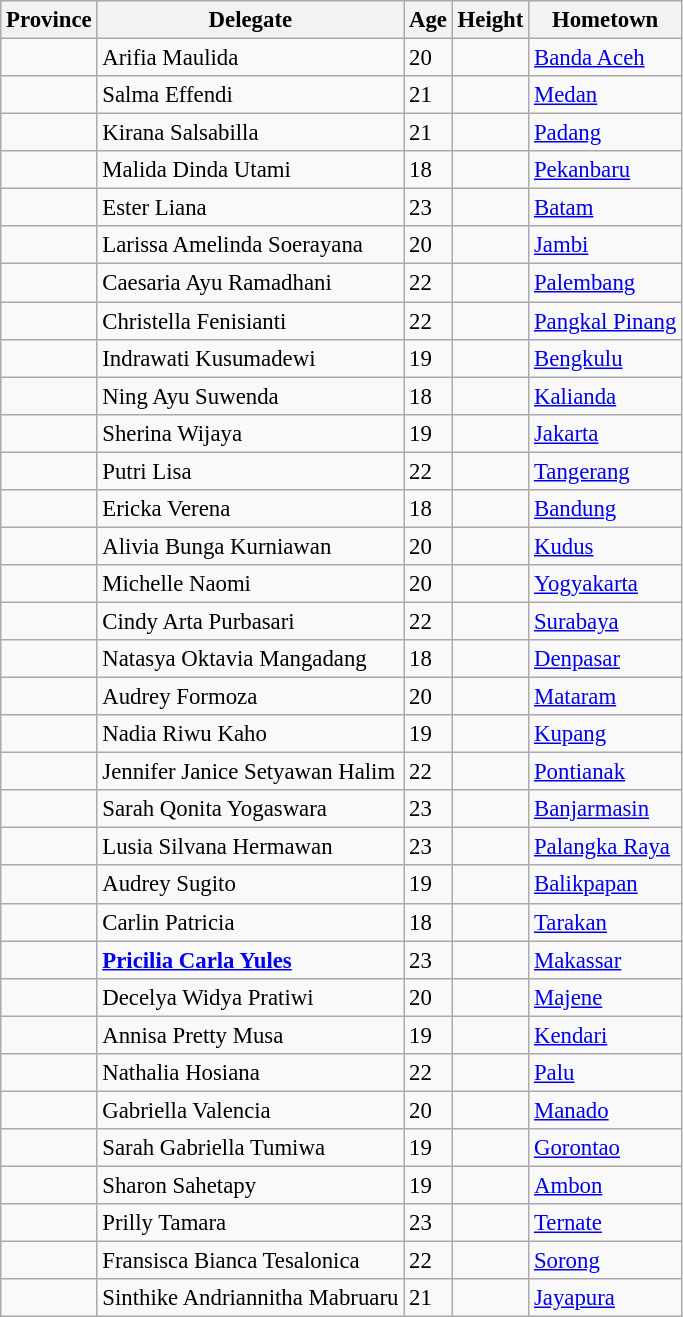<table class="wikitable sortable" style="font-size:95%;">
<tr>
<th>Province</th>
<th>Delegate</th>
<th>Age</th>
<th>Height</th>
<th>Hometown</th>
</tr>
<tr>
<td><strong><em></em></strong></td>
<td>Arifia Maulida</td>
<td>20</td>
<td></td>
<td><a href='#'>Banda Aceh</a></td>
</tr>
<tr>
<td><strong><em></em></strong></td>
<td>Salma Effendi</td>
<td>21</td>
<td></td>
<td><a href='#'>Medan</a></td>
</tr>
<tr>
<td><strong><em></em></strong></td>
<td>Kirana Salsabilla</td>
<td>21</td>
<td></td>
<td><a href='#'>Padang</a></td>
</tr>
<tr>
<td><strong><em></em></strong></td>
<td>Malida Dinda Utami</td>
<td>18</td>
<td></td>
<td><a href='#'>Pekanbaru</a></td>
</tr>
<tr>
<td><strong><em></em></strong></td>
<td>Ester Liana</td>
<td>23</td>
<td></td>
<td><a href='#'>Batam</a></td>
</tr>
<tr>
<td><strong><em></em></strong></td>
<td>Larissa Amelinda Soerayana</td>
<td>20</td>
<td></td>
<td><a href='#'>Jambi</a></td>
</tr>
<tr>
<td><strong><em></em></strong></td>
<td>Caesaria Ayu Ramadhani</td>
<td>22</td>
<td></td>
<td><a href='#'>Palembang</a></td>
</tr>
<tr>
<td><strong><em></em></strong></td>
<td>Christella Fenisianti</td>
<td>22</td>
<td></td>
<td><a href='#'>Pangkal Pinang</a></td>
</tr>
<tr>
<td><strong><em></em></strong></td>
<td>Indrawati Kusumadewi</td>
<td>19</td>
<td></td>
<td><a href='#'>Bengkulu</a></td>
</tr>
<tr>
<td><strong><em></em></strong></td>
<td>Ning Ayu Suwenda</td>
<td>18</td>
<td></td>
<td><a href='#'>Kalianda</a></td>
</tr>
<tr>
<td><strong><em></em></strong></td>
<td>Sherina Wijaya</td>
<td>19</td>
<td></td>
<td><a href='#'>Jakarta</a></td>
</tr>
<tr>
<td><strong><em></em></strong></td>
<td>Putri Lisa</td>
<td>22</td>
<td></td>
<td><a href='#'>Tangerang</a></td>
</tr>
<tr>
<td><strong><em></em></strong></td>
<td>Ericka Verena</td>
<td>18</td>
<td></td>
<td><a href='#'>Bandung</a></td>
</tr>
<tr>
<td><strong><em></em></strong></td>
<td>Alivia Bunga Kurniawan</td>
<td>20</td>
<td></td>
<td><a href='#'>Kudus</a></td>
</tr>
<tr>
<td><strong><em></em></strong></td>
<td>Michelle Naomi</td>
<td>20</td>
<td></td>
<td><a href='#'>Yogyakarta</a></td>
</tr>
<tr>
<td><strong><em></em></strong></td>
<td>Cindy Arta Purbasari</td>
<td>22</td>
<td></td>
<td><a href='#'>Surabaya</a></td>
</tr>
<tr>
<td><strong><em></em></strong></td>
<td>Natasya Oktavia Mangadang</td>
<td>18</td>
<td></td>
<td><a href='#'>Denpasar</a></td>
</tr>
<tr>
<td><strong><em></em></strong></td>
<td>Audrey Formoza</td>
<td>20</td>
<td></td>
<td><a href='#'>Mataram</a></td>
</tr>
<tr>
<td><strong><em></em></strong></td>
<td>Nadia Riwu Kaho</td>
<td>19</td>
<td></td>
<td><a href='#'>Kupang</a></td>
</tr>
<tr>
<td><strong><em></em></strong></td>
<td>Jennifer Janice Setyawan Halim</td>
<td>22</td>
<td></td>
<td><a href='#'>Pontianak</a></td>
</tr>
<tr>
<td><strong><em></em></strong></td>
<td>Sarah Qonita Yogaswara</td>
<td>23</td>
<td></td>
<td><a href='#'>Banjarmasin</a></td>
</tr>
<tr>
<td><strong><em></em></strong></td>
<td>Lusia Silvana Hermawan</td>
<td>23</td>
<td></td>
<td><a href='#'>Palangka Raya</a></td>
</tr>
<tr>
<td><strong><em></em></strong></td>
<td>Audrey Sugito</td>
<td>19</td>
<td></td>
<td><a href='#'>Balikpapan</a></td>
</tr>
<tr>
<td><strong><em></em></strong></td>
<td>Carlin Patricia</td>
<td>18</td>
<td></td>
<td><a href='#'>Tarakan</a></td>
</tr>
<tr>
<td><strong><em></em></strong></td>
<td><strong><a href='#'>Pricilia Carla Yules</a></strong></td>
<td>23</td>
<td></td>
<td><a href='#'>Makassar</a></td>
</tr>
<tr>
<td><strong><em></em></strong></td>
<td>Decelya Widya Pratiwi</td>
<td>20</td>
<td></td>
<td><a href='#'>Majene</a></td>
</tr>
<tr>
<td><strong><em></em></strong></td>
<td>Annisa Pretty Musa</td>
<td>19</td>
<td></td>
<td><a href='#'>Kendari</a></td>
</tr>
<tr>
<td><strong><em></em></strong></td>
<td>Nathalia Hosiana</td>
<td>22</td>
<td></td>
<td><a href='#'>Palu</a></td>
</tr>
<tr>
<td><strong><em></em></strong></td>
<td>Gabriella Valencia</td>
<td>20</td>
<td></td>
<td><a href='#'>Manado</a></td>
</tr>
<tr>
<td><strong><em></em></strong></td>
<td>Sarah Gabriella Tumiwa</td>
<td>19</td>
<td></td>
<td><a href='#'>Gorontao</a></td>
</tr>
<tr>
<td><strong><em></em></strong></td>
<td>Sharon Sahetapy</td>
<td>19</td>
<td></td>
<td><a href='#'>Ambon</a></td>
</tr>
<tr>
<td><strong><em></em></strong></td>
<td>Prilly Tamara</td>
<td>23</td>
<td></td>
<td><a href='#'>Ternate</a></td>
</tr>
<tr>
<td><strong><em></em></strong></td>
<td>Fransisca Bianca Tesalonica</td>
<td>22</td>
<td></td>
<td><a href='#'>Sorong</a></td>
</tr>
<tr>
<td><strong><em></em></strong></td>
<td>Sinthike Andriannitha Mabruaru</td>
<td>21</td>
<td></td>
<td><a href='#'>Jayapura</a></td>
</tr>
</table>
